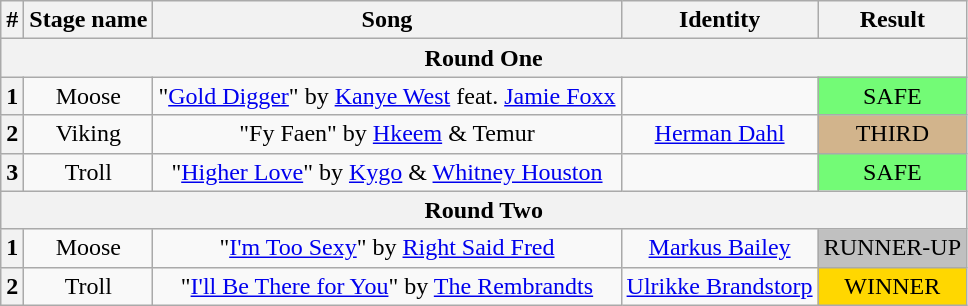<table class="wikitable plainrowheaders" style="text-align: center;">
<tr>
<th>#</th>
<th>Stage name</th>
<th>Song</th>
<th>Identity</th>
<th>Result</th>
</tr>
<tr>
<th colspan="5">Round One</th>
</tr>
<tr>
<th>1</th>
<td>Moose</td>
<td>"<a href='#'>Gold Digger</a>" by <a href='#'>Kanye West</a> feat. <a href='#'>Jamie Foxx</a></td>
<td></td>
<td bgcolor="#73FB76">SAFE</td>
</tr>
<tr>
<th>2</th>
<td>Viking</td>
<td>"Fy Faen" by <a href='#'>Hkeem</a> & Temur</td>
<td><a href='#'>Herman Dahl</a></td>
<td bgcolor=tan>THIRD</td>
</tr>
<tr>
<th>3</th>
<td>Troll</td>
<td>"<a href='#'>Higher Love</a>" by <a href='#'>Kygo</a> & <a href='#'>Whitney Houston</a></td>
<td></td>
<td bgcolor="#73FB76">SAFE</td>
</tr>
<tr>
<th colspan="5">Round Two</th>
</tr>
<tr>
<th>1</th>
<td>Moose</td>
<td>"<a href='#'>I'm Too Sexy</a>" by <a href='#'>Right Said Fred</a></td>
<td><a href='#'>Markus Bailey</a></td>
<td bgcolor=silver>RUNNER-UP</td>
</tr>
<tr>
<th>2</th>
<td>Troll</td>
<td>"<a href='#'>I'll Be There for You</a>" by <a href='#'>The Rembrandts</a></td>
<td><a href='#'>Ulrikke Brandstorp</a></td>
<td bgcolor=gold>WINNER</td>
</tr>
</table>
